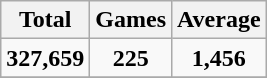<table class="wikitable">
<tr>
<th>Total</th>
<th>Games</th>
<th>Average</th>
</tr>
<tr>
<td align="center"><strong>327,659</strong></td>
<td align="center"><strong>225</strong></td>
<td align="center"><strong>1,456</strong></td>
</tr>
<tr>
</tr>
</table>
